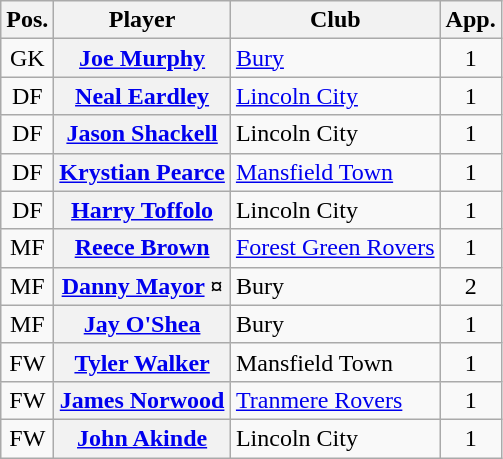<table class="wikitable plainrowheaders" style="text-align: left">
<tr>
<th scope=col>Pos.</th>
<th scope=col>Player</th>
<th scope=col>Club</th>
<th scope=col>App.</th>
</tr>
<tr>
<td style=text-align:center>GK</td>
<th scope=row><a href='#'>Joe Murphy</a></th>
<td><a href='#'>Bury</a></td>
<td style=text-align:center>1</td>
</tr>
<tr>
<td style=text-align:center>DF</td>
<th scope=row><a href='#'>Neal Eardley</a></th>
<td><a href='#'>Lincoln City</a></td>
<td style=text-align:center>1</td>
</tr>
<tr>
<td style=text-align:center>DF</td>
<th scope=row><a href='#'>Jason Shackell</a></th>
<td>Lincoln City</td>
<td style=text-align:center>1</td>
</tr>
<tr>
<td style=text-align:center>DF</td>
<th scope=row><a href='#'>Krystian Pearce</a></th>
<td><a href='#'>Mansfield Town</a></td>
<td style=text-align:center>1</td>
</tr>
<tr>
<td style=text-align:center>DF</td>
<th scope=row><a href='#'>Harry Toffolo</a></th>
<td>Lincoln City</td>
<td style=text-align:center>1</td>
</tr>
<tr>
<td style=text-align:center>MF</td>
<th scope=row><a href='#'>Reece Brown</a></th>
<td><a href='#'>Forest Green Rovers</a></td>
<td style=text-align:center>1</td>
</tr>
<tr>
<td style=text-align:center>MF</td>
<th scope=row><a href='#'>Danny Mayor</a> ¤</th>
<td>Bury</td>
<td style=text-align:center>2</td>
</tr>
<tr>
<td style=text-align:center>MF</td>
<th scope=row><a href='#'>Jay O'Shea</a></th>
<td>Bury</td>
<td style=text-align:center>1</td>
</tr>
<tr>
<td style=text-align:center>FW</td>
<th scope=row><a href='#'>Tyler Walker</a></th>
<td>Mansfield Town</td>
<td style=text-align:center>1</td>
</tr>
<tr>
<td style=text-align:center>FW</td>
<th scope=row><a href='#'>James Norwood</a></th>
<td><a href='#'>Tranmere Rovers</a></td>
<td style=text-align:center>1</td>
</tr>
<tr>
<td style=text-align:center>FW</td>
<th scope=row><a href='#'>John Akinde</a></th>
<td>Lincoln City</td>
<td style=text-align:center>1</td>
</tr>
</table>
